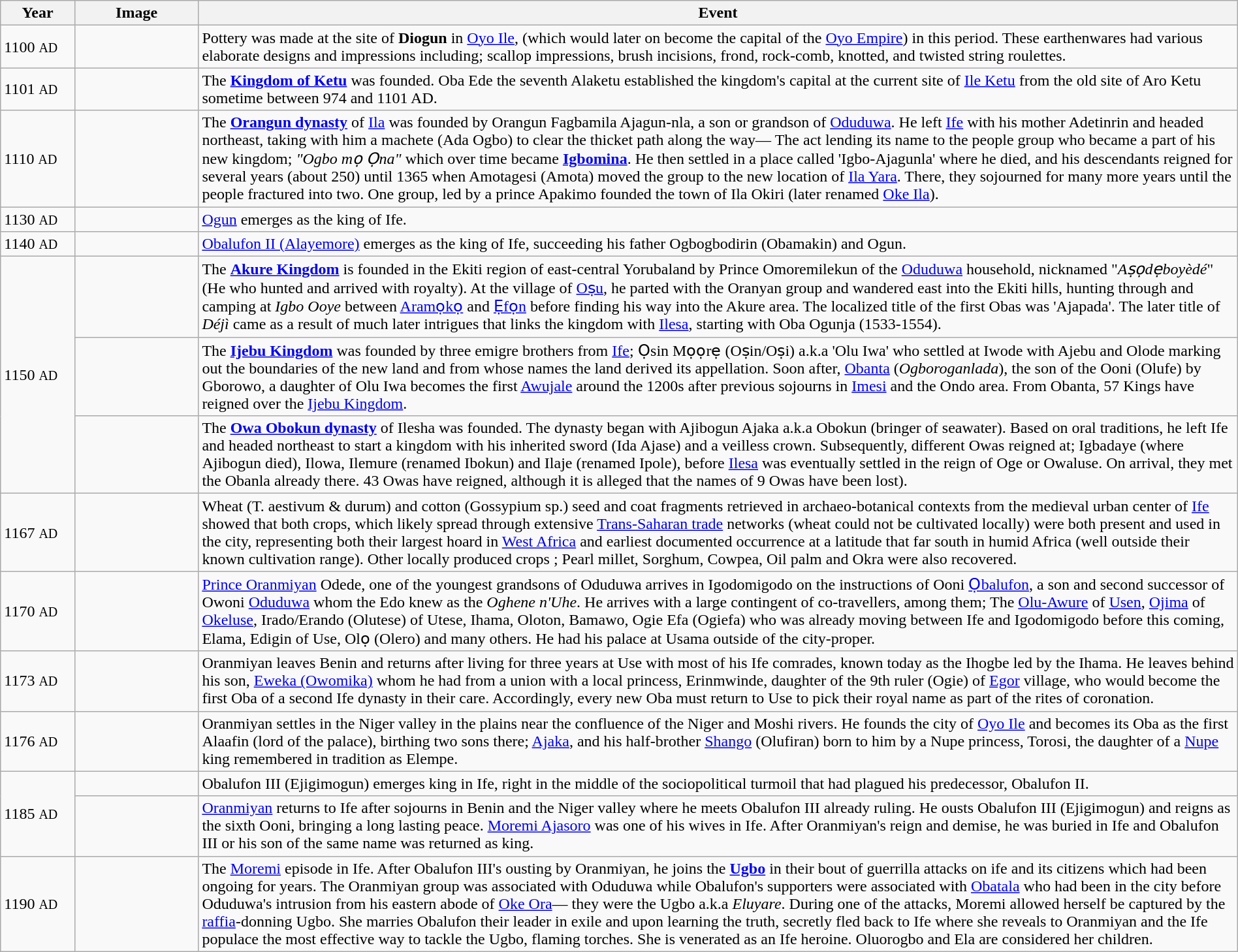<table class="wikitable" width="100%">
<tr>
<th style="width:6%">Year</th>
<th style="width:10%">Image</th>
<th>Event</th>
</tr>
<tr>
<td>1100 <small>AD</small></td>
<td></td>
<td>Pottery was made at the site of <strong>Diogun</strong> in <a href='#'>Oyo Ile</a>, (which would later on become the capital of the <a href='#'>Oyo Empire</a>) in this period. These earthenwares had various elaborate designs and impressions including; scallop impressions, brush incisions, frond, rock-comb, knotted, and twisted string roulettes.</td>
</tr>
<tr>
<td>1101 <small>AD</small></td>
<td></td>
<td>The <strong><a href='#'>Kingdom of Ketu</a></strong> was founded. Oba Ede the seventh Alaketu established the kingdom's capital at the current site of <a href='#'>Ile Ketu</a> from the old site of Aro Ketu sometime between 974 and 1101 AD.</td>
</tr>
<tr>
<td>1110 <small>AD</small></td>
<td></td>
<td>The <strong><a href='#'>Orangun dynasty</a></strong> of <a href='#'>Ila</a> was founded by Orangun Fagbamila Ajagun-nla, a son or grandson of <a href='#'>Oduduwa</a>. He left <a href='#'>Ife</a> with his mother Adetinrin and headed northeast, taking with him a machete (Ada Ogbo) to clear the thicket path along the way— The act lending its name to the people group who became a part of his new kingdom; <em>"Ogbo mọ Ọna"</em> which over time became <strong><a href='#'>Igbomina</a></strong>. He then settled in a place called 'Igbo-Ajagunla' where he died, and his descendants reigned for several years (about 250) until 1365 when Amotagesi (Amota) moved the group to the new location of <a href='#'>Ila Yara</a>. There, they sojourned for many more years until the people fractured into two. One group, led by a prince Apakimo founded the town of Ila Okiri (later renamed <a href='#'>Oke Ila</a>).</td>
</tr>
<tr>
<td>1130 <small>AD</small></td>
<td><small></small></td>
<td><a href='#'>Ogun</a> emerges as the king of Ife.</td>
</tr>
<tr>
<td>1140 <small>AD</small></td>
<td><small></small></td>
<td><a href='#'>Obalufon II (Alayemore)</a> emerges as the king of Ife, succeeding his father Ogbogbodirin (Obamakin) and Ogun.</td>
</tr>
<tr>
<td rowspan="3" valign="middle">1150 <small>AD</small></td>
<td></td>
<td>The <strong><a href='#'>Akure Kingdom</a></strong> is founded in the Ekiti region of east-central Yorubaland by Prince Omoremilekun of the <a href='#'>Oduduwa</a> household, nicknamed "<em>Aṣọdẹboyèdé</em>" (He who hunted and arrived with royalty). At the village of <a href='#'>Oṣu</a>, he parted with the Oranyan group and wandered east into the Ekiti hills, hunting through and camping at <em>Igbo Ooye</em> between <a href='#'>Aramọkọ</a> and <a href='#'>Ẹfọn</a> before finding his way into the Akure area. The localized title of the first Obas was 'Ajapada'. The later title of <em>Déjì</em> came as a result of much later intrigues that links the kingdom with <a href='#'>Ilesa</a>, starting with Oba Ogunja (1533-1554).</td>
</tr>
<tr>
<td></td>
<td>The <strong><a href='#'>Ijebu Kingdom</a></strong> was founded by three emigre brothers from <a href='#'>Ife</a>; Ọsin Mọọrẹ (Oṣin/Oṣi) a.k.a 'Olu Iwa' who settled at Iwode with Ajebu and Olode marking out the boundaries of the new land and from whose names the land derived its appellation. Soon after, <a href='#'>Obanta</a> (<em>Ogboroganlada</em>), the son of the Ooni (Olufe) by Gborowo, a daughter of Olu Iwa becomes the first <a href='#'>Awujale</a> around the 1200s after previous sojourns in <a href='#'>Imesi</a> and the Ondo area. From Obanta, 57 Kings have reigned over the <a href='#'>Ijebu Kingdom</a>.</td>
</tr>
<tr>
<td><small></small></td>
<td>The <strong><a href='#'>Owa Obokun dynasty</a></strong> of Ilesha was founded. The dynasty began with Ajibogun Ajaka a.k.a Obokun (bringer of seawater). Based on oral traditions, he left Ife and headed northeast to start a kingdom with his inherited sword (Ida Ajase) and a veilless crown. Subsequently, different Owas reigned at; Igbadaye (where Ajibogun died), Ilowa, Ilemure (renamed Ibokun) and Ilaje (renamed Ipole), before <a href='#'>Ilesa</a> was eventually settled in the reign of Oge or Owaluse. On arrival, they met the Obanla already there. 43 Owas have reigned, although it is alleged that the names of 9 Owas have been lost).</td>
</tr>
<tr>
<td>1167 <small>AD</small></td>
<td><br></td>
<td>Wheat (T. aestivum & durum) and cotton (Gossypium sp.) seed and coat fragments retrieved in archaeo-botanical contexts from the medieval urban center of <a href='#'>Ife</a> showed that both crops, which likely spread through extensive <a href='#'>Trans-Saharan trade</a> networks (wheat could not be cultivated locally) were both present and used in the city, representing both their largest hoard in <a href='#'>West Africa</a> and earliest documented occurrence at a latitude that far south in humid Africa (well outside their known cultivation range). Other locally produced crops ; Pearl millet, Sorghum, Cowpea, Oil palm and Okra were also recovered.</td>
</tr>
<tr>
<td>1170 <small>AD</small></td>
<td></td>
<td><a href='#'>Prince Oranmiyan</a> Odede, one of the youngest grandsons of Oduduwa arrives in Igodomigodo on the instructions of Ooni <a href='#'>Ọbalufon</a>, a son and second successor of Owoni <a href='#'>Oduduwa</a> whom the Edo knew as the <em>Oghene n'Uhe</em>. He arrives with a large contingent of co-travellers, among them; The <a href='#'>Olu-Awure</a> of <a href='#'>Usen</a>, <a href='#'>Ojima</a> of <a href='#'>Okeluse</a>, Irado/Erando (Olutese) of Utese, Ihama, Oloton, Bamawo, Ogie Efa (Ogiefa) who was already moving between Ife and Igodomigodo before this coming, Elama, Edigin of Use, Olọ (Olero) and many others. He had his palace at Usama outside of the city-proper.</td>
</tr>
<tr>
<td>1173 <small>AD</small></td>
<td></td>
<td>Oranmiyan leaves Benin and returns after living for three years at Use with most of his Ife comrades, known today as the Ihogbe led by the Ihama. He leaves behind his son, <a href='#'>Eweka (Owomika)</a> whom he had from a union with a local princess, Erinmwinde, daughter of the 9th ruler (Ogie) of <a href='#'>Egor</a> village, who would become the first Oba of a second Ife dynasty in their care. Accordingly, every new Oba must return to Use to pick their royal name as part of the rites of coronation.</td>
</tr>
<tr>
<td>1176 <small>AD</small></td>
<td><small> </small></td>
<td>Oranmiyan settles in the Niger valley in the plains near the confluence of the Niger and Moshi rivers. He founds the city of <a href='#'>Oyo Ile</a> and becomes its Oba as the first Alaafin (lord of the palace), birthing two sons there; <a href='#'>Ajaka</a>, and his half-brother <a href='#'>Shango</a> (Olufiran) born to him by a Nupe princess, Torosi, the daughter of a <a href='#'>Nupe</a> king remembered in tradition as Elempe.</td>
</tr>
<tr>
<td rowspan="2" valign="middle">1185 <small>AD</small></td>
<td><small></small></td>
<td>Obalufon III (Ejigimogun) emerges king in Ife, right in the middle of the sociopolitical turmoil that had plagued his predecessor, Obalufon II.</td>
</tr>
<tr>
<td><small></small></td>
<td><a href='#'>Oranmiyan</a> returns to Ife after sojourns in Benin and the Niger valley where he meets Obalufon III already ruling. He ousts Obalufon III (Ejigimogun) and reigns as the sixth Ooni, bringing a long lasting peace. <a href='#'>Moremi Ajasoro</a> was one of his wives in Ife. After Oranmiyan's reign and demise, he was buried in Ife and Obalufon III or his son of the same name was returned as king.</td>
</tr>
<tr>
<td>1190 <small>AD</small></td>
<td><small></small></td>
<td>The <a href='#'>Moremi</a> episode in Ife. After Obalufon III's ousting by Oranmiyan, he joins the <strong><a href='#'>Ugbo</a></strong> in their bout of guerrilla attacks on ife and its citizens which had been ongoing for years. The Oranmiyan group was associated with Oduduwa while Obalufon's supporters were associated with <a href='#'>Obatala</a> who had been in the city before Oduduwa's intrusion from his eastern abode of <a href='#'>Oke Ora</a>— they were the Ugbo a.k.a <em>Eluyare</em>. During one of the attacks, Moremi allowed herself be captured by the <a href='#'>raffia</a>-donning Ugbo. She marries Obalufon their leader in exile and upon learning the truth, secretly fled back to Ife where she reveals to Oranmiyan and the Ife populace the most effective way to tackle the Ugbo, flaming torches. She is venerated as an Ife heroine. Oluorogbo and Ela are considered her children.</td>
</tr>
</table>
